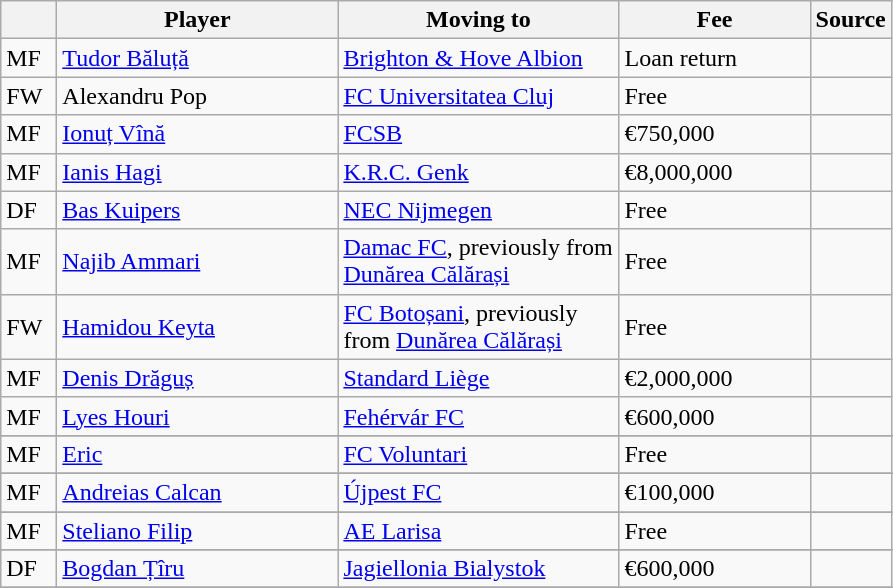<table class="wikitable sortable">
<tr>
<th style="width:30px;"></th>
<th style="width:180px;">Player</th>
<th style="width:180px;">Moving to</th>
<th style="width:120px;" class="unsortable">Fee</th>
<th style="width:20px;">Source</th>
</tr>
<tr>
<td>MF</td>
<td><a href='#'>Tudor Băluță</a></td>
<td><a href='#'>Brighton & Hove Albion</a></td>
<td>Loan return</td>
<td></td>
</tr>
<tr>
<td>FW</td>
<td>Alexandru Pop</td>
<td><a href='#'>FC Universitatea Cluj</a></td>
<td>Free</td>
<td></td>
</tr>
<tr>
<td>MF</td>
<td><a href='#'>Ionuț Vînă</a></td>
<td><a href='#'>FCSB</a></td>
<td>€750,000</td>
<td></td>
</tr>
<tr>
<td>MF</td>
<td><a href='#'>Ianis Hagi</a></td>
<td><a href='#'>K.R.C. Genk</a></td>
<td>€8,000,000</td>
<td></td>
</tr>
<tr>
<td>DF</td>
<td><a href='#'>Bas Kuipers</a></td>
<td><a href='#'>NEC Nijmegen</a></td>
<td>Free</td>
<td></td>
</tr>
<tr>
<td>MF</td>
<td><a href='#'>Najib Ammari</a></td>
<td><a href='#'>Damac FC</a>, previously from <a href='#'>Dunărea Călărași</a></td>
<td>Free</td>
<td></td>
</tr>
<tr>
<td>FW</td>
<td><a href='#'>Hamidou Keyta</a></td>
<td><a href='#'>FC Botoșani</a>, previously from <a href='#'>Dunărea Călărași</a></td>
<td>Free</td>
<td></td>
</tr>
<tr>
<td>MF</td>
<td><a href='#'>Denis Drăguș</a></td>
<td><a href='#'>Standard Liège</a></td>
<td>€2,000,000</td>
<td></td>
</tr>
<tr>
<td>MF</td>
<td><a href='#'>Lyes Houri</a></td>
<td><a href='#'>Fehérvár FC</a></td>
<td>€600,000</td>
<td></td>
</tr>
<tr>
</tr>
<tr>
<td>MF</td>
<td><a href='#'>Eric</a></td>
<td><a href='#'>FC Voluntari</a></td>
<td>Free</td>
<td></td>
</tr>
<tr>
</tr>
<tr>
<td>MF</td>
<td><a href='#'>Andreias Calcan</a></td>
<td><a href='#'>Újpest FC</a></td>
<td>€100,000</td>
<td></td>
</tr>
<tr>
</tr>
<tr>
<td>MF</td>
<td><a href='#'>Steliano Filip</a></td>
<td><a href='#'>AE Larisa</a></td>
<td>Free</td>
<td></td>
</tr>
<tr>
</tr>
<tr>
<td>DF</td>
<td><a href='#'>Bogdan Țîru</a></td>
<td><a href='#'>Jagiellonia Bialystok</a></td>
<td>€600,000</td>
<td></td>
</tr>
<tr>
</tr>
</table>
